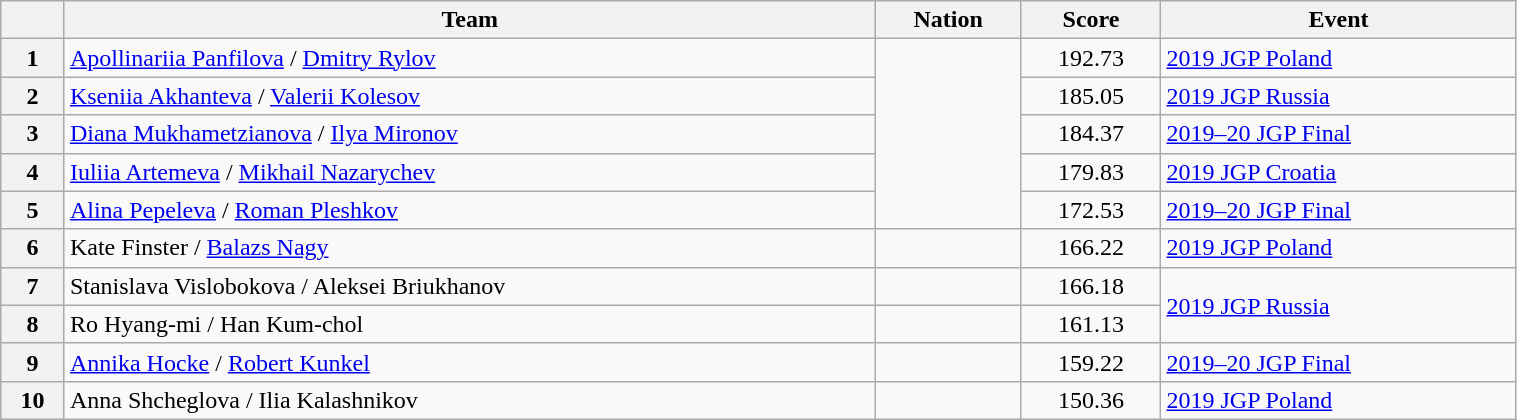<table class="wikitable sortable" style="text-align:left; width:80%">
<tr>
<th scope="col"></th>
<th scope="col">Team</th>
<th scope="col">Nation</th>
<th scope="col">Score</th>
<th scope="col">Event</th>
</tr>
<tr>
<th scope="row">1</th>
<td><a href='#'>Apollinariia Panfilova</a> / <a href='#'>Dmitry Rylov</a></td>
<td rowspan="5"></td>
<td style="text-align:center;">192.73</td>
<td><a href='#'>2019 JGP Poland</a></td>
</tr>
<tr>
<th scope="row">2</th>
<td><a href='#'>Kseniia Akhanteva</a> / <a href='#'>Valerii Kolesov</a></td>
<td style="text-align:center;">185.05</td>
<td><a href='#'>2019 JGP Russia</a></td>
</tr>
<tr>
<th scope="row">3</th>
<td><a href='#'>Diana Mukhametzianova</a> / <a href='#'>Ilya Mironov</a></td>
<td style="text-align:center;">184.37</td>
<td><a href='#'>2019–20 JGP Final</a></td>
</tr>
<tr>
<th scope="row">4</th>
<td><a href='#'>Iuliia Artemeva</a> / <a href='#'>Mikhail Nazarychev</a></td>
<td style="text-align:center;">179.83</td>
<td><a href='#'>2019 JGP Croatia</a></td>
</tr>
<tr>
<th scope="row">5</th>
<td><a href='#'>Alina Pepeleva</a> / <a href='#'>Roman Pleshkov</a></td>
<td style="text-align:center;">172.53</td>
<td><a href='#'>2019–20 JGP Final</a></td>
</tr>
<tr>
<th scope="row">6</th>
<td>Kate Finster / <a href='#'>Balazs Nagy</a></td>
<td></td>
<td style="text-align:center;">166.22</td>
<td><a href='#'>2019 JGP Poland</a></td>
</tr>
<tr>
<th scope="row">7</th>
<td>Stanislava Vislobokova / Aleksei Briukhanov</td>
<td></td>
<td style="text-align:center;">166.18</td>
<td rowspan="2"><a href='#'>2019 JGP Russia</a></td>
</tr>
<tr>
<th scope="row">8</th>
<td>Ro Hyang-mi / Han Kum-chol</td>
<td></td>
<td style="text-align:center;">161.13</td>
</tr>
<tr>
<th scope="row">9</th>
<td><a href='#'>Annika Hocke</a> / <a href='#'>Robert Kunkel</a></td>
<td></td>
<td style="text-align:center;">159.22</td>
<td><a href='#'>2019–20 JGP Final</a></td>
</tr>
<tr>
<th scope="row">10</th>
<td>Anna Shcheglova / Ilia Kalashnikov</td>
<td></td>
<td style="text-align:center;">150.36</td>
<td><a href='#'>2019 JGP Poland</a></td>
</tr>
</table>
